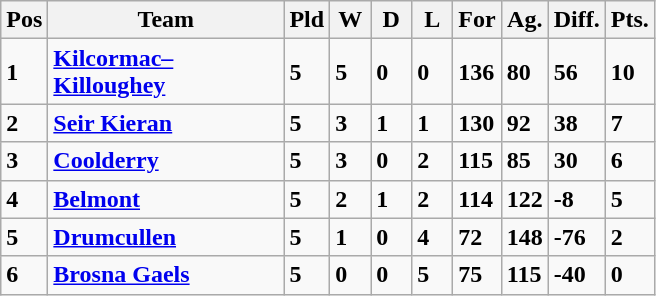<table class="wikitable" style="text-align: centre;">
<tr>
<th width=20>Pos</th>
<th width=150>Team</th>
<th width=20>Pld</th>
<th width=20>W</th>
<th width=20>D</th>
<th width=20>L</th>
<th width=20>For</th>
<th width=20>Ag.</th>
<th width=20>Diff.</th>
<th width=20>Pts.</th>
</tr>
<tr>
<td><strong>1</strong></td>
<td align=left><strong> <a href='#'>Kilcormac–Killoughey</a> </strong></td>
<td><strong>5</strong></td>
<td><strong>5</strong></td>
<td><strong>0</strong></td>
<td><strong>0</strong></td>
<td><strong>136</strong></td>
<td><strong>80</strong></td>
<td><strong>56</strong></td>
<td><strong>10</strong></td>
</tr>
<tr>
<td><strong>2</strong></td>
<td align=left><strong> <a href='#'>Seir Kieran</a> </strong></td>
<td><strong>5</strong></td>
<td><strong>3</strong></td>
<td><strong>1</strong></td>
<td><strong>1</strong></td>
<td><strong>130</strong></td>
<td><strong>92</strong></td>
<td><strong>38</strong></td>
<td><strong>7</strong></td>
</tr>
<tr>
<td><strong>3</strong></td>
<td align=left><strong> <a href='#'>Coolderry</a> </strong></td>
<td><strong>5</strong></td>
<td><strong>3</strong></td>
<td><strong>0</strong></td>
<td><strong>2</strong></td>
<td><strong>115</strong></td>
<td><strong>85</strong></td>
<td><strong>30</strong></td>
<td><strong>6</strong></td>
</tr>
<tr>
<td><strong>4</strong></td>
<td align=left><strong> <a href='#'>Belmont</a> </strong></td>
<td><strong>5</strong></td>
<td><strong>2</strong></td>
<td><strong>1</strong></td>
<td><strong>2</strong></td>
<td><strong>114</strong></td>
<td><strong>122</strong></td>
<td><strong>-8</strong></td>
<td><strong>5</strong></td>
</tr>
<tr>
<td><strong>5</strong></td>
<td align=left><strong> <a href='#'>Drumcullen</a> </strong></td>
<td><strong>5</strong></td>
<td><strong>1</strong></td>
<td><strong>0</strong></td>
<td><strong>4</strong></td>
<td><strong>72</strong></td>
<td><strong>148</strong></td>
<td><strong>-76</strong></td>
<td><strong>2</strong></td>
</tr>
<tr>
<td><strong>6</strong></td>
<td align=left><strong> <a href='#'>Brosna Gaels</a> </strong></td>
<td><strong>5</strong></td>
<td><strong>0</strong></td>
<td><strong>0</strong></td>
<td><strong>5</strong></td>
<td><strong>75</strong></td>
<td><strong>115</strong></td>
<td><strong>-40</strong></td>
<td><strong>0</strong></td>
</tr>
</table>
